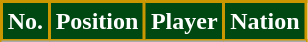<table class="wikitable sortable">
<tr style="color:#FFFFFF;">
<th style="background:#004812; border:2px solid #CB9700;" scope="col">No.</th>
<th style="background:#004812; border:2px solid #CB9700;" scope="col">Position</th>
<th style="background:#004812; border:2px solid #CB9700;" scope="col">Player</th>
<th style="background:#004812; border:2px solid #CB9700;" scope="col">Nation</th>
</tr>
<tr>
</tr>
</table>
